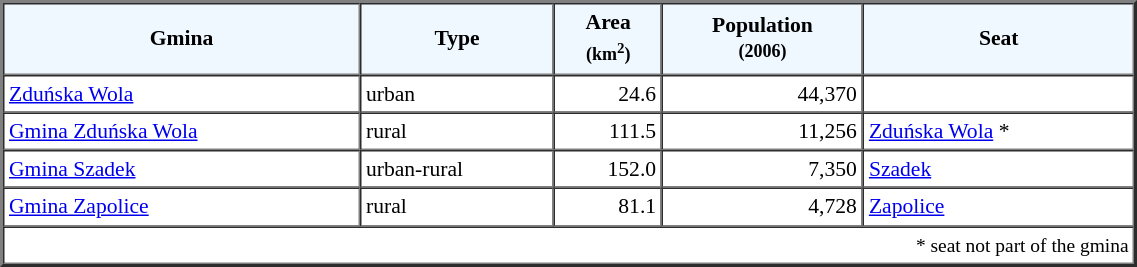<table width="60%" border="2" cellpadding="3" cellspacing="0" style="font-size:90%;line-height:120%;">
<tr bgcolor="F0F8FF">
<td style="text-align:center;"><strong>Gmina</strong></td>
<td style="text-align:center;"><strong>Type</strong></td>
<td style="text-align:center;"><strong>Area<br><small>(km<sup>2</sup>)</small></strong></td>
<td style="text-align:center;"><strong>Population<br><small>(2006)</small></strong></td>
<td style="text-align:center;"><strong>Seat</strong></td>
</tr>
<tr>
<td><a href='#'>Zduńska Wola</a></td>
<td>urban</td>
<td style="text-align:right;">24.6</td>
<td style="text-align:right;">44,370</td>
<td> </td>
</tr>
<tr>
<td><a href='#'>Gmina Zduńska Wola</a></td>
<td>rural</td>
<td style="text-align:right;">111.5</td>
<td style="text-align:right;">11,256</td>
<td><a href='#'>Zduńska Wola</a> *</td>
</tr>
<tr>
<td><a href='#'>Gmina Szadek</a></td>
<td>urban-rural</td>
<td style="text-align:right;">152.0</td>
<td style="text-align:right;">7,350</td>
<td><a href='#'>Szadek</a></td>
</tr>
<tr>
<td><a href='#'>Gmina Zapolice</a></td>
<td>rural</td>
<td style="text-align:right;">81.1</td>
<td style="text-align:right;">4,728</td>
<td><a href='#'>Zapolice</a></td>
</tr>
<tr>
<td colspan=5 style="text-align:right;font-size:90%">* seat not part of the gmina</td>
</tr>
<tr>
</tr>
</table>
